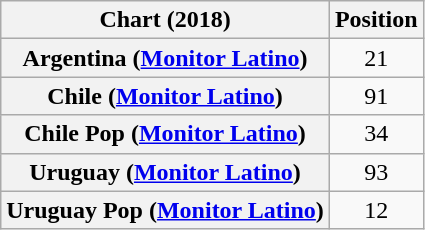<table class="wikitable sortable plainrowheaders" style="text-align:center">
<tr>
<th scope="col">Chart (2018)</th>
<th scope="col">Position</th>
</tr>
<tr>
<th scope="row">Argentina (<a href='#'>Monitor Latino</a>)</th>
<td>21</td>
</tr>
<tr>
<th scope="row">Chile (<a href='#'>Monitor Latino</a>)</th>
<td>91</td>
</tr>
<tr>
<th scope="row">Chile Pop (<a href='#'>Monitor Latino</a>)</th>
<td>34</td>
</tr>
<tr>
<th scope="row">Uruguay (<a href='#'>Monitor Latino</a>)</th>
<td>93</td>
</tr>
<tr>
<th scope="row">Uruguay Pop (<a href='#'>Monitor Latino</a>)</th>
<td>12</td>
</tr>
</table>
